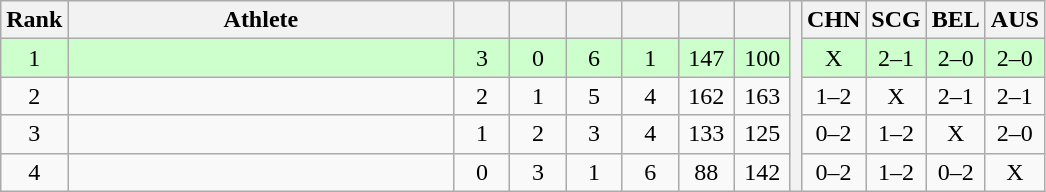<table class="wikitable" style="text-align:center">
<tr>
<th>Rank</th>
<th width=250>Athlete</th>
<th width=30></th>
<th width=30></th>
<th width=30></th>
<th width=30></th>
<th width=30></th>
<th width=30></th>
<th rowspan=5></th>
<th width=30>CHN</th>
<th width=30>SCG</th>
<th width=30>BEL</th>
<th width=30>AUS</th>
</tr>
<tr style="background-color:#ccffcc;">
<td>1</td>
<td align=left></td>
<td>3</td>
<td>0</td>
<td>6</td>
<td>1</td>
<td>147</td>
<td>100</td>
<td>X</td>
<td>2–1</td>
<td>2–0</td>
<td>2–0</td>
</tr>
<tr>
<td>2</td>
<td align=left></td>
<td>2</td>
<td>1</td>
<td>5</td>
<td>4</td>
<td>162</td>
<td>163</td>
<td>1–2</td>
<td>X</td>
<td>2–1</td>
<td>2–1</td>
</tr>
<tr>
<td>3</td>
<td align=left></td>
<td>1</td>
<td>2</td>
<td>3</td>
<td>4</td>
<td>133</td>
<td>125</td>
<td>0–2</td>
<td>1–2</td>
<td>X</td>
<td>2–0</td>
</tr>
<tr>
<td>4</td>
<td align=left></td>
<td>0</td>
<td>3</td>
<td>1</td>
<td>6</td>
<td>88</td>
<td>142</td>
<td>0–2</td>
<td>1–2</td>
<td>0–2</td>
<td>X</td>
</tr>
</table>
